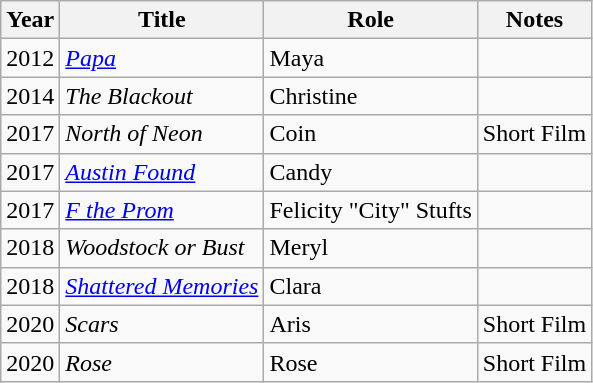<table class="wikitable sortable">
<tr>
<th>Year</th>
<th>Title</th>
<th>Role</th>
<th class="unsortable">Notes</th>
</tr>
<tr>
<td>2012</td>
<td><em><a href='#'>Papa</a></em></td>
<td>Maya</td>
<td></td>
</tr>
<tr>
<td>2014</td>
<td><em>The Blackout</em></td>
<td>Christine</td>
<td></td>
</tr>
<tr>
<td>2017</td>
<td><em>North of Neon</em></td>
<td>Coin</td>
<td>Short Film</td>
</tr>
<tr>
<td>2017</td>
<td><em><a href='#'>Austin Found</a></em></td>
<td>Candy</td>
<td></td>
</tr>
<tr>
<td>2017</td>
<td><em><a href='#'>F the Prom</a></em></td>
<td>Felicity "City" Stufts</td>
<td></td>
</tr>
<tr>
<td>2018</td>
<td><em>Woodstock or Bust</em></td>
<td>Meryl</td>
<td></td>
</tr>
<tr>
<td>2018</td>
<td><em><a href='#'>Shattered Memories</a></em></td>
<td>Clara</td>
<td></td>
</tr>
<tr>
<td>2020</td>
<td><em>Scars</em></td>
<td>Aris</td>
<td>Short Film</td>
</tr>
<tr>
<td>2020</td>
<td><em>Rose</em></td>
<td>Rose</td>
<td>Short Film</td>
</tr>
</table>
